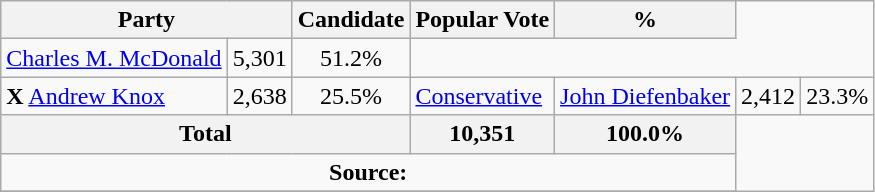<table class="wikitable">
<tr>
<th colspan="2">Party</th>
<th>Candidate</th>
<th>Popular Vote</th>
<th>%</th>
</tr>
<tr>
<td> <a href='#'>Charles M. McDonald</a></td>
<td align=center>5,301</td>
<td align=center>51.2%</td>
</tr>
<tr>
<td><strong>X</strong> <a href='#'>Andrew Knox</a></td>
<td align=center>2,638</td>
<td align=center>25.5%<br></td>
<td><a href='#'>Conservative</a></td>
<td><a href='#'>John Diefenbaker</a></td>
<td align=center>2,412</td>
<td align=center>23.3%</td>
</tr>
<tr>
<th colspan=3>Total</th>
<th>10,351</th>
<th>100.0%</th>
</tr>
<tr>
<td align="center" colspan=5><strong>Source:</strong> </td>
</tr>
<tr>
</tr>
</table>
